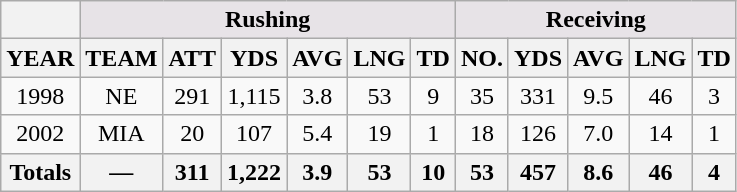<table class=wikitable style="text-align:center">
<tr>
<th></th>
<th colspan="6" style="background:#e7e3e7;">Rushing</th>
<th colspan="5" style="background:#e7e3e7;">Receiving</th>
</tr>
<tr>
<th>YEAR</th>
<th>TEAM</th>
<th>ATT</th>
<th>YDS</th>
<th>AVG</th>
<th>LNG</th>
<th>TD</th>
<th>NO.</th>
<th>YDS</th>
<th>AVG</th>
<th>LNG</th>
<th>TD</th>
</tr>
<tr>
<td>1998</td>
<td>NE</td>
<td>291</td>
<td>1,115</td>
<td>3.8</td>
<td>53</td>
<td>9</td>
<td>35</td>
<td>331</td>
<td>9.5</td>
<td>46</td>
<td>3</td>
</tr>
<tr>
<td>2002</td>
<td>MIA</td>
<td>20</td>
<td>107</td>
<td>5.4</td>
<td>19</td>
<td>1</td>
<td>18</td>
<td>126</td>
<td>7.0</td>
<td>14</td>
<td>1</td>
</tr>
<tr>
<th>Totals</th>
<th>—</th>
<th>311</th>
<th>1,222</th>
<th>3.9</th>
<th>53</th>
<th>10</th>
<th>53</th>
<th>457</th>
<th>8.6</th>
<th>46</th>
<th>4</th>
</tr>
</table>
